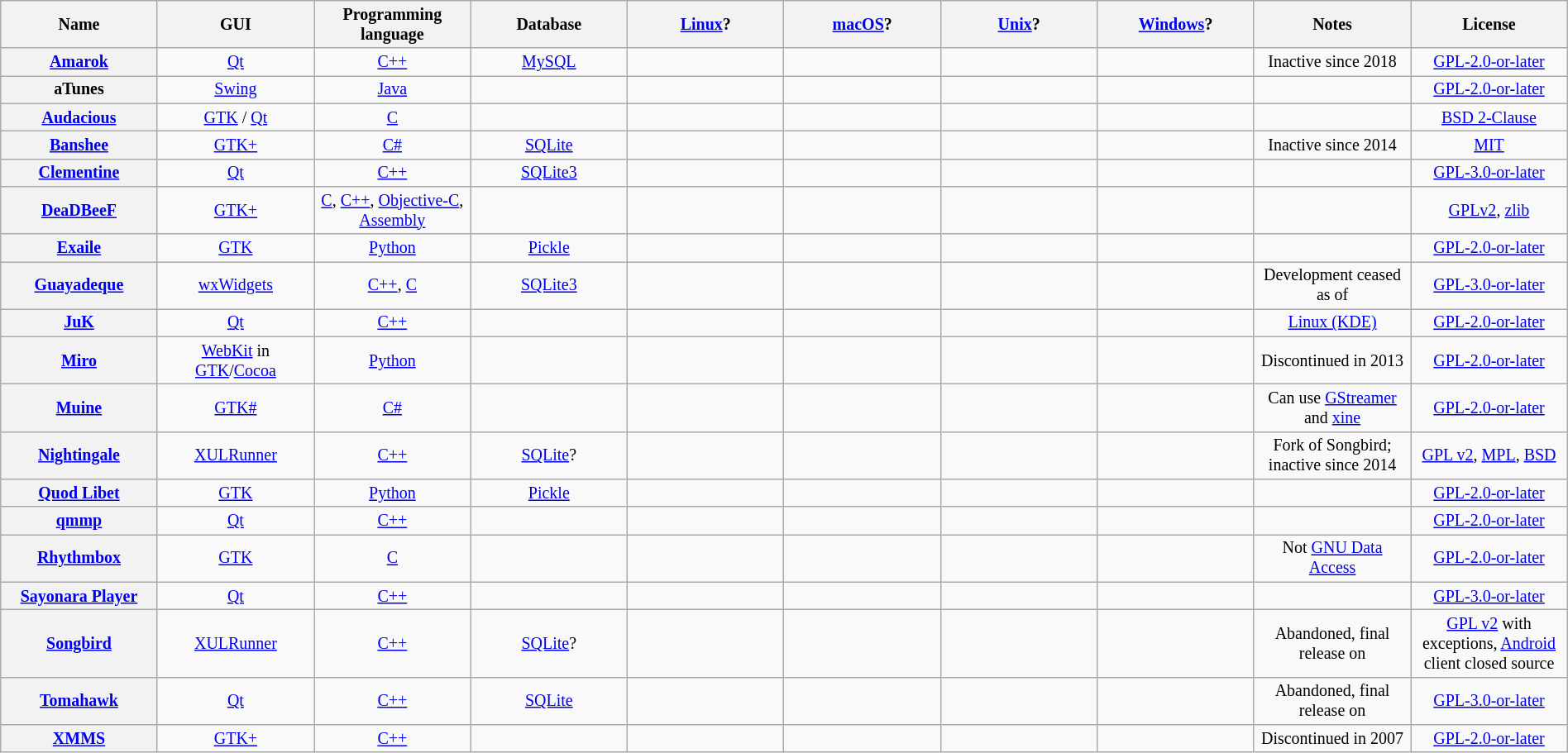<table class="wikitable sortable" style="text-align: left; width: 100%; table-layout: fixed; font-size: smaller; text-align: center;">
<tr>
<th>Name</th>
<th>GUI</th>
<th>Programming language</th>
<th>Database</th>
<th><a href='#'>Linux</a>?</th>
<th><a href='#'>macOS</a>?</th>
<th><a href='#'>Unix</a>?</th>
<th><a href='#'>Windows</a>?</th>
<th>Notes</th>
<th>License</th>
</tr>
<tr>
<th><strong><a href='#'>Amarok</a></strong></th>
<td><a href='#'>Qt</a></td>
<td><a href='#'>C++</a></td>
<td><a href='#'>MySQL</a></td>
<td></td>
<td></td>
<td></td>
<td></td>
<td>Inactive since 2018</td>
<td><a href='#'>GPL-2.0-or-later</a></td>
</tr>
<tr>
<th><strong>aTunes</strong></th>
<td><a href='#'>Swing</a></td>
<td><a href='#'>Java</a></td>
<td></td>
<td></td>
<td></td>
<td></td>
<td></td>
<td></td>
<td><a href='#'>GPL-2.0-or-later</a></td>
</tr>
<tr>
<th><strong><a href='#'>Audacious</a></strong></th>
<td><a href='#'>GTK</a> / <a href='#'>Qt</a></td>
<td><a href='#'>C</a></td>
<td></td>
<td></td>
<td></td>
<td></td>
<td></td>
<td></td>
<td><a href='#'>BSD 2-Clause</a></td>
</tr>
<tr>
<th><strong><a href='#'>Banshee</a></strong></th>
<td><a href='#'>GTK+</a></td>
<td><a href='#'>C#</a></td>
<td><a href='#'>SQLite</a></td>
<td></td>
<td></td>
<td></td>
<td></td>
<td>Inactive since 2014</td>
<td><a href='#'>MIT</a></td>
</tr>
<tr>
<th><strong><a href='#'>Clementine</a></strong></th>
<td><a href='#'>Qt</a></td>
<td><a href='#'>C++</a></td>
<td><a href='#'>SQLite3</a></td>
<td></td>
<td></td>
<td></td>
<td></td>
<td></td>
<td><a href='#'>GPL-3.0-or-later</a></td>
</tr>
<tr>
<th><strong><a href='#'>DeaDBeeF</a></strong></th>
<td><a href='#'>GTK+</a></td>
<td><a href='#'>C</a>, <a href='#'>C++</a>, <a href='#'>Objective-C</a>, <a href='#'>Assembly</a></td>
<td></td>
<td></td>
<td></td>
<td></td>
<td></td>
<td></td>
<td><a href='#'>GPLv2</a>, <a href='#'>zlib</a></td>
</tr>
<tr>
<th><strong><a href='#'>Exaile</a></strong></th>
<td><a href='#'>GTK</a></td>
<td><a href='#'>Python</a></td>
<td><a href='#'>Pickle</a></td>
<td></td>
<td></td>
<td></td>
<td></td>
<td></td>
<td><a href='#'>GPL-2.0-or-later</a></td>
</tr>
<tr>
<th><strong><a href='#'>Guayadeque</a></strong></th>
<td><a href='#'>wxWidgets</a></td>
<td><a href='#'>C++</a>, <a href='#'>C</a></td>
<td><a href='#'>SQLite3</a></td>
<td></td>
<td></td>
<td></td>
<td></td>
<td>Development ceased as of </td>
<td><a href='#'>GPL-3.0-or-later</a></td>
</tr>
<tr>
<th><strong><a href='#'>JuK</a></strong></th>
<td><a href='#'>Qt</a></td>
<td><a href='#'>C++</a></td>
<td></td>
<td></td>
<td></td>
<td></td>
<td></td>
<td><a href='#'>Linux (KDE)</a></td>
<td><a href='#'>GPL-2.0-or-later</a></td>
</tr>
<tr>
<th><strong><a href='#'>Miro</a></strong></th>
<td><a href='#'>WebKit</a> in <a href='#'>GTK</a>/<a href='#'>Cocoa</a></td>
<td><a href='#'>Python</a></td>
<td></td>
<td></td>
<td></td>
<td></td>
<td></td>
<td>Discontinued in 2013</td>
<td><a href='#'>GPL-2.0-or-later</a></td>
</tr>
<tr>
<th><strong><a href='#'>Muine</a></strong></th>
<td><a href='#'>GTK#</a></td>
<td><a href='#'>C#</a></td>
<td></td>
<td></td>
<td></td>
<td></td>
<td></td>
<td>Can use <a href='#'>GStreamer</a> and <a href='#'>xine</a></td>
<td><a href='#'>GPL-2.0-or-later</a></td>
</tr>
<tr>
<th><strong><a href='#'>Nightingale</a></strong></th>
<td><a href='#'>XULRunner</a></td>
<td><a href='#'>C++</a></td>
<td><a href='#'>SQLite</a>?</td>
<td></td>
<td></td>
<td></td>
<td></td>
<td>Fork of Songbird; inactive since 2014</td>
<td><a href='#'>GPL v2</a>, <a href='#'>MPL</a>, <a href='#'>BSD</a></td>
</tr>
<tr>
<th><strong><a href='#'>Quod Libet</a></strong></th>
<td><a href='#'>GTK</a></td>
<td><a href='#'>Python</a></td>
<td><a href='#'>Pickle</a></td>
<td></td>
<td></td>
<td></td>
<td></td>
<td></td>
<td><a href='#'>GPL-2.0-or-later</a></td>
</tr>
<tr>
<th><strong><a href='#'>qmmp</a></strong></th>
<td><a href='#'>Qt</a></td>
<td><a href='#'>C++</a></td>
<td></td>
<td></td>
<td></td>
<td></td>
<td></td>
<td></td>
<td><a href='#'>GPL-2.0-or-later</a></td>
</tr>
<tr>
<th><strong><a href='#'>Rhythmbox</a></strong></th>
<td><a href='#'>GTK</a></td>
<td><a href='#'>C</a></td>
<td></td>
<td></td>
<td></td>
<td></td>
<td></td>
<td>Not <a href='#'>GNU Data Access</a></td>
<td><a href='#'>GPL-2.0-or-later</a></td>
</tr>
<tr>
<th><strong><a href='#'>Sayonara Player</a></strong></th>
<td><a href='#'>Qt</a></td>
<td><a href='#'>C++</a></td>
<td></td>
<td></td>
<td></td>
<td></td>
<td></td>
<td></td>
<td><a href='#'>GPL-3.0-or-later</a></td>
</tr>
<tr>
<th><strong><a href='#'>Songbird</a></strong></th>
<td><a href='#'>XULRunner</a></td>
<td><a href='#'>C++</a></td>
<td><a href='#'>SQLite</a>?</td>
<td></td>
<td></td>
<td></td>
<td></td>
<td>Abandoned, final release on </td>
<td><a href='#'>GPL v2</a> with exceptions, <a href='#'>Android</a> client closed source</td>
</tr>
<tr>
<th><strong><a href='#'>Tomahawk</a></strong></th>
<td><a href='#'>Qt</a></td>
<td><a href='#'>C++</a></td>
<td><a href='#'>SQLite</a></td>
<td></td>
<td></td>
<td></td>
<td></td>
<td>Abandoned, final release on </td>
<td><a href='#'>GPL-3.0-or-later</a></td>
</tr>
<tr>
<th><strong><a href='#'>XMMS</a></strong></th>
<td><a href='#'>GTK+</a></td>
<td><a href='#'>C++</a></td>
<td></td>
<td></td>
<td></td>
<td></td>
<td></td>
<td>Discontinued in 2007</td>
<td><a href='#'>GPL-2.0-or-later</a></td>
</tr>
</table>
